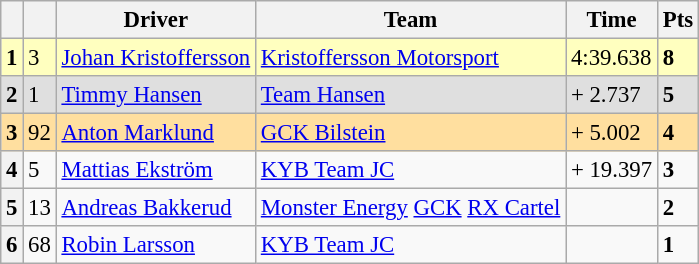<table class="wikitable" style="font-size:95%">
<tr>
<th></th>
<th></th>
<th>Driver</th>
<th>Team</th>
<th>Time</th>
<th>Pts</th>
</tr>
<tr>
<th style="background:#ffffbf;">1</th>
<td style="background:#ffffbf;">3</td>
<td style="background:#ffffbf;"> <a href='#'>Johan Kristoffersson</a></td>
<td style="background:#ffffbf;"><a href='#'>Kristoffersson Motorsport</a></td>
<td style="background:#ffffbf;">4:39.638</td>
<td style="background:#ffffbf;"><strong>8</strong></td>
</tr>
<tr>
<th style="background:#dfdfdf;">2</th>
<td style="background:#dfdfdf;">1</td>
<td style="background:#dfdfdf;"> <a href='#'>Timmy Hansen</a></td>
<td style="background:#dfdfdf;"><a href='#'>Team Hansen</a></td>
<td style="background:#dfdfdf;">+ 2.737</td>
<td style="background:#dfdfdf;"><strong>5</strong></td>
</tr>
<tr>
<th style="background:#ffdf9f;">3</th>
<td style="background:#ffdf9f;">92</td>
<td style="background:#ffdf9f;"> <a href='#'>Anton Marklund</a></td>
<td style="background:#ffdf9f;"><a href='#'>GCK Bilstein</a></td>
<td style="background:#ffdf9f;">+ 5.002</td>
<td style="background:#ffdf9f;"><strong>4</strong></td>
</tr>
<tr>
<th>4</th>
<td>5</td>
<td> <a href='#'>Mattias Ekström</a></td>
<td><a href='#'>KYB Team JC</a></td>
<td>+ 19.397</td>
<td><strong>3</strong></td>
</tr>
<tr>
<th>5</th>
<td>13</td>
<td> <a href='#'>Andreas Bakkerud</a></td>
<td><a href='#'>Monster Energy</a> <a href='#'>GCK</a> <a href='#'>RX Cartel</a></td>
<td><strong></strong></td>
<td><strong>2</strong></td>
</tr>
<tr>
<th>6</th>
<td>68</td>
<td> <a href='#'>Robin Larsson</a></td>
<td><a href='#'>KYB Team JC</a></td>
<td><strong></strong></td>
<td><strong>1</strong></td>
</tr>
</table>
